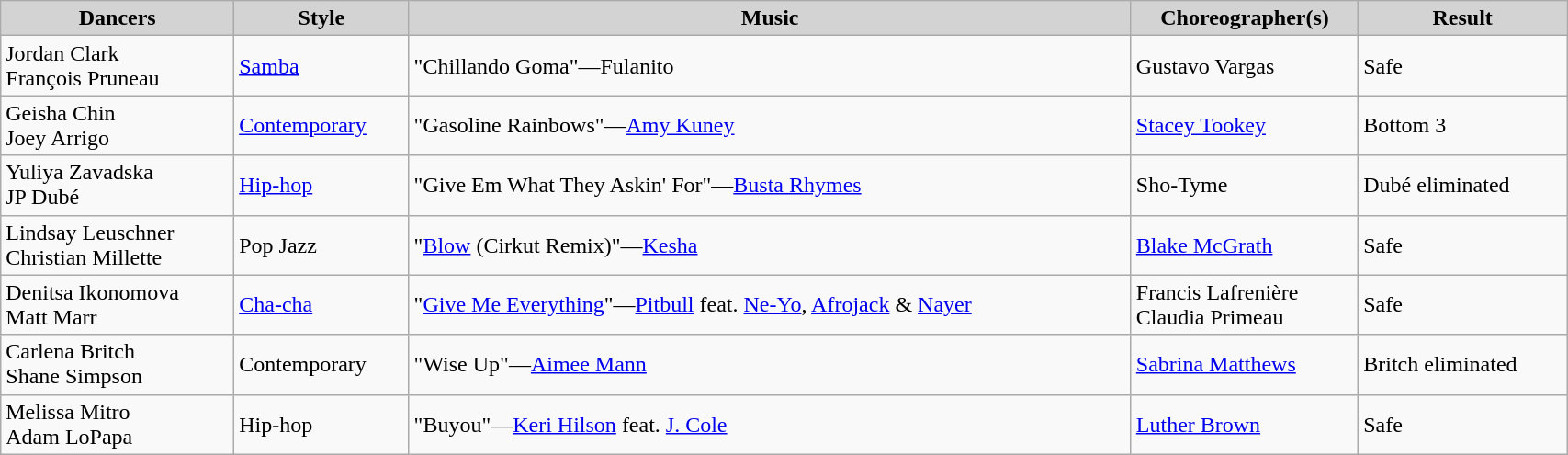<table class="wikitable" width="90%">
<tr bgcolor="lightgrey">
<td align="center"><strong>Dancers</strong></td>
<td align="center"><strong>Style</strong></td>
<td align="center"><strong>Music</strong></td>
<td align="center"><strong>Choreographer(s)</strong></td>
<td align="center"><strong>Result</strong></td>
</tr>
<tr>
<td>Jordan Clark<br>François Pruneau</td>
<td><a href='#'>Samba</a></td>
<td>"Chillando Goma"—Fulanito</td>
<td>Gustavo Vargas</td>
<td>Safe</td>
</tr>
<tr>
<td>Geisha Chin<br>Joey Arrigo</td>
<td><a href='#'>Contemporary</a></td>
<td>"Gasoline Rainbows"—<a href='#'>Amy Kuney</a></td>
<td><a href='#'>Stacey Tookey</a></td>
<td>Bottom 3</td>
</tr>
<tr>
<td>Yuliya Zavadska<br>JP Dubé</td>
<td><a href='#'>Hip-hop</a></td>
<td>"Give Em What They Askin' For"—<a href='#'>Busta Rhymes</a></td>
<td>Sho-Tyme</td>
<td>Dubé eliminated</td>
</tr>
<tr>
<td>Lindsay Leuschner<br>Christian Millette</td>
<td>Pop Jazz</td>
<td>"<a href='#'>Blow</a> (Cirkut Remix)"—<a href='#'>Kesha</a></td>
<td><a href='#'>Blake McGrath</a></td>
<td>Safe</td>
</tr>
<tr>
<td>Denitsa Ikonomova<br>Matt Marr</td>
<td><a href='#'>Cha-cha</a></td>
<td>"<a href='#'>Give Me Everything</a>"—<a href='#'>Pitbull</a> feat. <a href='#'>Ne-Yo</a>, <a href='#'>Afrojack</a> & <a href='#'>Nayer</a></td>
<td>Francis Lafrenière<br>Claudia Primeau</td>
<td>Safe</td>
</tr>
<tr>
<td>Carlena Britch<br>Shane Simpson</td>
<td>Contemporary</td>
<td>"Wise Up"—<a href='#'>Aimee Mann</a></td>
<td><a href='#'>Sabrina Matthews</a></td>
<td>Britch eliminated</td>
</tr>
<tr>
<td>Melissa Mitro<br>Adam LoPapa</td>
<td>Hip-hop</td>
<td>"Buyou"—<a href='#'>Keri Hilson</a> feat. <a href='#'>J. Cole</a></td>
<td><a href='#'>Luther Brown</a></td>
<td>Safe</td>
</tr>
</table>
